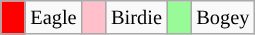<table class="wikitable" span=50 style="font-size:85%;">
<tr>
<td style="background: Red;" width=10></td>
<td>Eagle</td>
<td style="background: Pink;" width=10></td>
<td>Birdie</td>
<td style="background: PaleGreen;" width=10></td>
<td>Bogey</td>
</tr>
</table>
